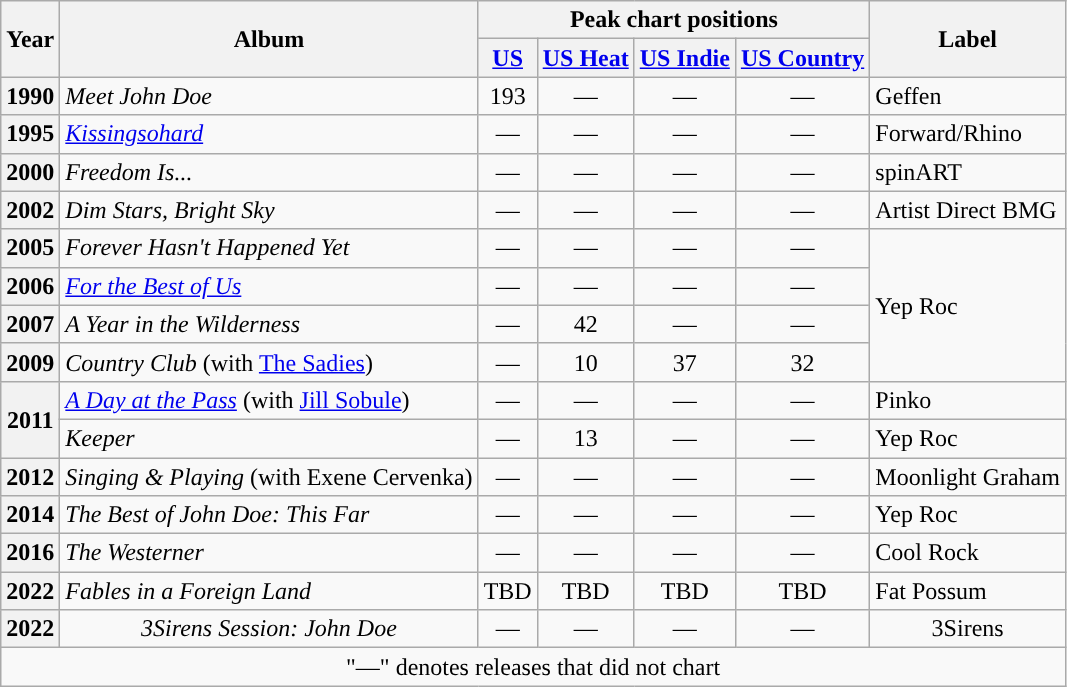<table class="wikitable" style="text-align:center;">
<tr>
<th scope="col" rowspan="2">Year</th>
<th scope="col" rowspan="2">Album</th>
<th scope="col" colspan="4">Peak chart positions</th>
<th scope="col" rowspan="2">Label</th>
</tr>
<tr>
<th scope="col"><a href='#'>US</a></th>
<th scope="col"><a href='#'>US Heat</a></th>
<th scope="col"><a href='#'>US Indie</a></th>
<th scope="col"><a href='#'>US Country</a></th>
</tr>
<tr>
<th scope="row">1990</th>
<td style="text-align:left;"><em>Meet John Doe</em></td>
<td>193</td>
<td>—</td>
<td>—</td>
<td>—</td>
<td style="text-align:left;">Geffen</td>
</tr>
<tr>
<th scope="row">1995</th>
<td style="text-align:left;"><em><a href='#'>Kissingsohard</a></em></td>
<td>—</td>
<td>—</td>
<td>—</td>
<td>—</td>
<td style="text-align:left;">Forward/Rhino</td>
</tr>
<tr>
<th scope="row">2000</th>
<td style="text-align:left;"><em>Freedom Is...</em></td>
<td>—</td>
<td>—</td>
<td>—</td>
<td>—</td>
<td style="text-align:left;">spinART</td>
</tr>
<tr>
<th scope="row">2002</th>
<td style="text-align:left;"><em>Dim Stars, Bright Sky</em></td>
<td>—</td>
<td>—</td>
<td>—</td>
<td>—</td>
<td style="text-align:left;">Artist Direct BMG</td>
</tr>
<tr>
<th scope="row">2005</th>
<td style="text-align:left;"><em>Forever Hasn't Happened Yet</em></td>
<td>—</td>
<td>—</td>
<td>—</td>
<td>—</td>
<td style="text-align:left;" rowspan="4">Yep Roc</td>
</tr>
<tr>
<th scope="row">2006</th>
<td style="text-align:left;"><em><a href='#'>For the Best of Us</a></em></td>
<td>—</td>
<td>—</td>
<td>—</td>
<td>—</td>
</tr>
<tr>
<th scope="row">2007</th>
<td style="text-align:left;"><em>A Year in the Wilderness</em></td>
<td>—</td>
<td>42</td>
<td>—</td>
<td>—</td>
</tr>
<tr>
<th scope="row">2009</th>
<td style="text-align:left;"><em>Country Club</em> (with <a href='#'>The Sadies</a>)</td>
<td>—</td>
<td>10</td>
<td>37</td>
<td>32</td>
</tr>
<tr>
<th scope="row" rowspan="2">2011</th>
<td style="text-align:left;"><em><a href='#'>A Day at the Pass</a></em> (with <a href='#'>Jill Sobule</a>)</td>
<td>—</td>
<td>—</td>
<td>—</td>
<td>—</td>
<td style="text-align:left;">Pinko</td>
</tr>
<tr>
<td style="text-align:left;"><em>Keeper</em></td>
<td>—</td>
<td>13</td>
<td>—</td>
<td>—</td>
<td style="text-align:left;">Yep Roc</td>
</tr>
<tr>
<th scope="row">2012</th>
<td style="text-align:left;"><em>Singing & Playing</em> (with Exene Cervenka)</td>
<td>—</td>
<td>—</td>
<td>—</td>
<td>—</td>
<td style="text-align:left;">Moonlight Graham</td>
</tr>
<tr>
<th scope="row">2014</th>
<td style="text-align:left;"><em>The Best of John Doe: This Far</em></td>
<td>—</td>
<td>—</td>
<td>—</td>
<td>—</td>
<td style="text-align:left;">Yep Roc</td>
</tr>
<tr>
<th scope="row">2016</th>
<td style="text-align:left;"><em>The Westerner</em></td>
<td>—</td>
<td>—</td>
<td>—</td>
<td>—</td>
<td style="text-align:left">Cool Rock</td>
</tr>
<tr>
<th scope="row">2022</th>
<td style="text-align:left;"><em>Fables in a Foreign Land</em></td>
<td>TBD</td>
<td>TBD</td>
<td>TBD</td>
<td>TBD</td>
<td style="text-align:left">Fat Possum</td>
</tr>
<tr>
<th>2022</th>
<td><em>3Sirens Session: John Doe</em></td>
<td>—</td>
<td>—</td>
<td>—</td>
<td>—</td>
<td>3Sirens</td>
</tr>
<tr>
<td colspan="7">"—" denotes releases that did not chart</td>
</tr>
</table>
